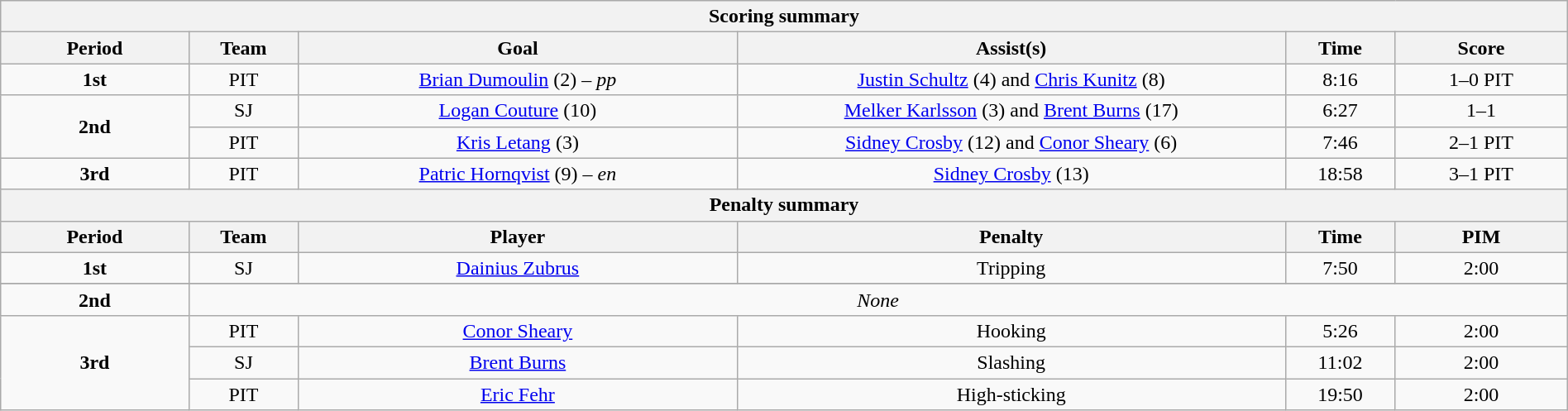<table style="width:100%;" class="wikitable">
<tr>
<th colspan=6>Scoring summary</th>
</tr>
<tr>
<th style="width:12%;">Period</th>
<th style="width:7%;">Team</th>
<th style="width:28%;">Goal</th>
<th style="width:35%;">Assist(s)</th>
<th style="width:7%;">Time</th>
<th style="width:11%;">Score</th>
</tr>
<tr>
<td style="text-align:center;"><strong>1st</strong></td>
<td align=center>PIT</td>
<td align=center><a href='#'>Brian Dumoulin</a> (2) – <em>pp</em></td>
<td align=center><a href='#'>Justin Schultz</a> (4) and <a href='#'>Chris Kunitz</a> (8)</td>
<td align=center>8:16</td>
<td align=center>1–0 PIT</td>
</tr>
<tr>
<td style="text-align:center;" rowspan="2"><strong>2nd</strong></td>
<td align=center>SJ</td>
<td align=center><a href='#'>Logan Couture</a> (10)</td>
<td align=center><a href='#'>Melker Karlsson</a> (3) and <a href='#'>Brent Burns</a> (17)</td>
<td align=center>6:27</td>
<td align=center>1–1</td>
</tr>
<tr>
<td align=center>PIT</td>
<td align=center><a href='#'>Kris Letang</a> (3)</td>
<td align=center><a href='#'>Sidney Crosby</a> (12) and <a href='#'>Conor Sheary</a> (6)</td>
<td align=center>7:46</td>
<td align=center>2–1 PIT</td>
</tr>
<tr>
<td style="text-align:center;"><strong>3rd</strong></td>
<td align=center>PIT</td>
<td align=center><a href='#'>Patric Hornqvist</a> (9) – <em>en</em></td>
<td align=center><a href='#'>Sidney Crosby</a> (13)</td>
<td align=center>18:58</td>
<td align=center>3–1 PIT</td>
</tr>
<tr>
<th colspan=6>Penalty summary</th>
</tr>
<tr>
<th style="width:12%;">Period</th>
<th style="width:7%;">Team</th>
<th style="width:28%;">Player</th>
<th style="width:35%;">Penalty</th>
<th style="width:7%;">Time</th>
<th style="width:11%;">PIM</th>
</tr>
<tr>
<td style="text-align:center;"><strong>1st</strong></td>
<td align=center>SJ</td>
<td align=center><a href='#'>Dainius Zubrus</a></td>
<td align=center>Tripping</td>
<td align=center>7:50</td>
<td align=center>2:00</td>
</tr>
<tr>
</tr>
<tr style="text-align:center;">
<td><strong>2nd</strong></td>
<td colspan="5"><em>None</em></td>
</tr>
<tr>
<td style="text-align:center;" rowspan="3"><strong>3rd</strong></td>
<td align=center>PIT</td>
<td align=center><a href='#'>Conor Sheary</a></td>
<td align=center>Hooking</td>
<td align=center>5:26</td>
<td align=center>2:00</td>
</tr>
<tr>
<td align=center>SJ</td>
<td align=center><a href='#'>Brent Burns</a></td>
<td align=center>Slashing</td>
<td align=center>11:02</td>
<td align=center>2:00</td>
</tr>
<tr>
<td align=center>PIT</td>
<td align=center><a href='#'>Eric Fehr</a></td>
<td align=center>High-sticking</td>
<td align=center>19:50</td>
<td align=center>2:00</td>
</tr>
</table>
